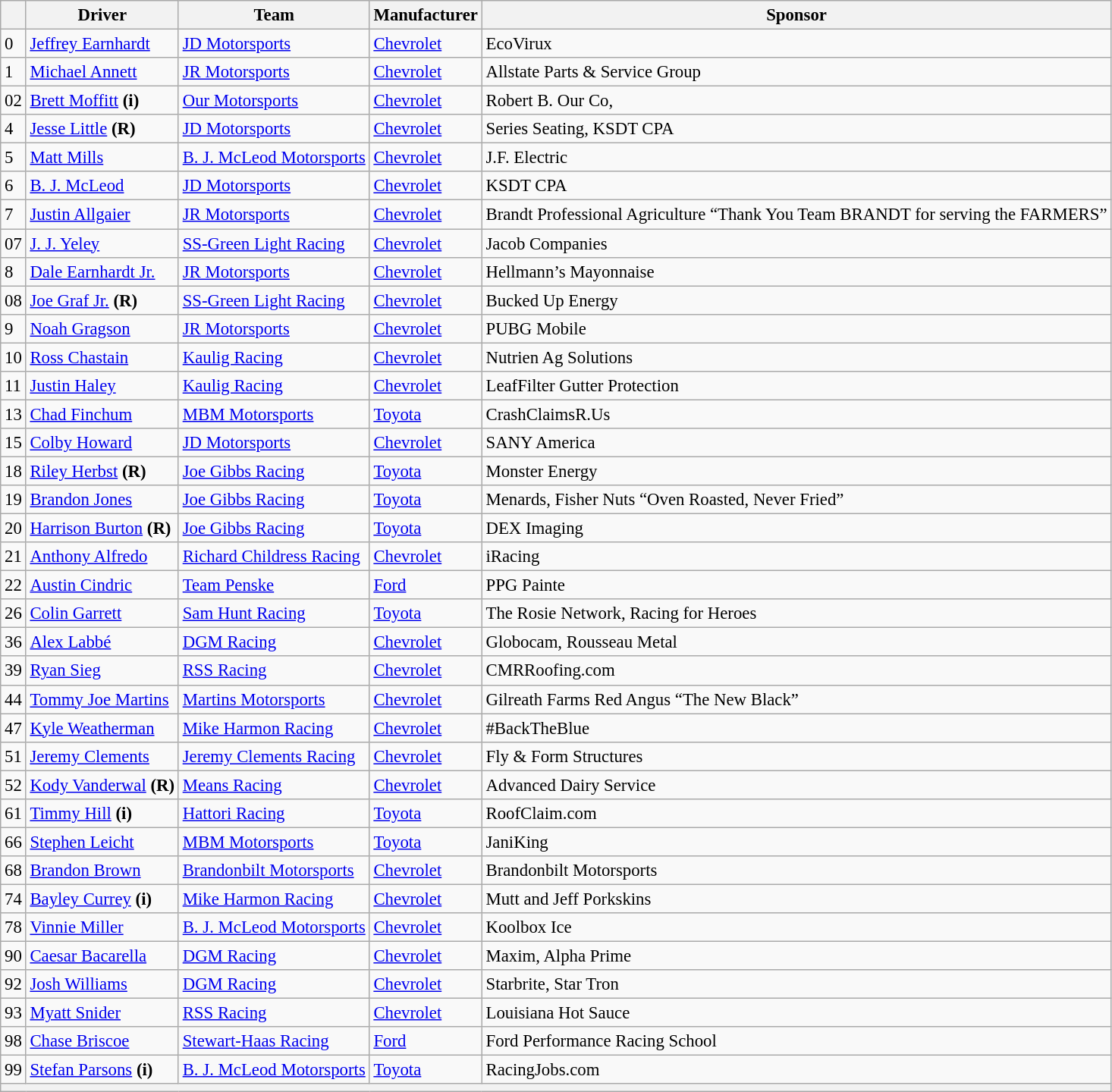<table class="wikitable" style="font-size:95%">
<tr>
<th></th>
<th>Driver</th>
<th>Team</th>
<th>Manufacturer</th>
<th>Sponsor</th>
</tr>
<tr>
<td>0</td>
<td><a href='#'>Jeffrey Earnhardt</a></td>
<td><a href='#'>JD Motorsports</a></td>
<td><a href='#'>Chevrolet</a></td>
<td>EcoVirux</td>
</tr>
<tr>
<td>1</td>
<td><a href='#'>Michael Annett</a></td>
<td><a href='#'>JR Motorsports</a></td>
<td><a href='#'>Chevrolet</a></td>
<td>Allstate Parts & Service Group</td>
</tr>
<tr>
<td>02</td>
<td><a href='#'>Brett Moffitt</a> <strong>(i)</strong></td>
<td><a href='#'>Our Motorsports</a></td>
<td><a href='#'>Chevrolet</a></td>
<td>Robert B. Our Co,</td>
</tr>
<tr>
<td>4</td>
<td><a href='#'>Jesse Little</a> <strong>(R)</strong></td>
<td><a href='#'>JD Motorsports</a></td>
<td><a href='#'>Chevrolet</a></td>
<td>Series Seating, KSDT CPA</td>
</tr>
<tr>
<td>5</td>
<td><a href='#'>Matt Mills</a></td>
<td><a href='#'>B. J. McLeod Motorsports</a></td>
<td><a href='#'>Chevrolet</a></td>
<td>J.F. Electric</td>
</tr>
<tr>
<td>6</td>
<td><a href='#'>B. J. McLeod</a></td>
<td><a href='#'>JD Motorsports</a></td>
<td><a href='#'>Chevrolet</a></td>
<td>KSDT CPA</td>
</tr>
<tr>
<td>7</td>
<td><a href='#'>Justin Allgaier</a></td>
<td><a href='#'>JR Motorsports</a></td>
<td><a href='#'>Chevrolet</a></td>
<td>Brandt Professional Agriculture “Thank You Team BRANDT for serving the FARMERS”</td>
</tr>
<tr>
<td>07</td>
<td><a href='#'>J. J. Yeley</a></td>
<td><a href='#'>SS-Green Light Racing</a></td>
<td><a href='#'>Chevrolet</a></td>
<td>Jacob Companies</td>
</tr>
<tr>
<td>8</td>
<td><a href='#'>Dale Earnhardt Jr.</a></td>
<td><a href='#'>JR Motorsports</a></td>
<td><a href='#'>Chevrolet</a></td>
<td>Hellmann’s Mayonnaise</td>
</tr>
<tr>
<td>08</td>
<td><a href='#'>Joe Graf Jr.</a> <strong>(R)</strong></td>
<td><a href='#'>SS-Green Light Racing</a></td>
<td><a href='#'>Chevrolet</a></td>
<td>Bucked Up Energy</td>
</tr>
<tr>
<td>9</td>
<td><a href='#'>Noah Gragson</a></td>
<td><a href='#'>JR Motorsports</a></td>
<td><a href='#'>Chevrolet</a></td>
<td>PUBG Mobile</td>
</tr>
<tr>
<td>10</td>
<td><a href='#'>Ross Chastain</a></td>
<td><a href='#'>Kaulig Racing</a></td>
<td><a href='#'>Chevrolet</a></td>
<td>Nutrien Ag Solutions</td>
</tr>
<tr>
<td>11</td>
<td><a href='#'>Justin Haley</a></td>
<td><a href='#'>Kaulig Racing</a></td>
<td><a href='#'>Chevrolet</a></td>
<td>LeafFilter Gutter Protection</td>
</tr>
<tr>
<td>13</td>
<td><a href='#'>Chad Finchum</a></td>
<td><a href='#'>MBM Motorsports</a></td>
<td><a href='#'>Toyota</a></td>
<td>CrashClaimsR.Us</td>
</tr>
<tr>
<td>15</td>
<td><a href='#'>Colby Howard</a></td>
<td><a href='#'>JD Motorsports</a></td>
<td><a href='#'>Chevrolet</a></td>
<td>SANY America</td>
</tr>
<tr>
<td>18</td>
<td><a href='#'>Riley Herbst</a> <strong>(R)</strong></td>
<td><a href='#'>Joe Gibbs Racing</a></td>
<td><a href='#'>Toyota</a></td>
<td>Monster Energy</td>
</tr>
<tr>
<td>19</td>
<td><a href='#'>Brandon Jones</a></td>
<td><a href='#'>Joe Gibbs Racing</a></td>
<td><a href='#'>Toyota</a></td>
<td>Menards, Fisher Nuts “Oven Roasted, Never Fried”</td>
</tr>
<tr>
<td>20</td>
<td><a href='#'>Harrison Burton</a> <strong>(R)</strong></td>
<td><a href='#'>Joe Gibbs Racing</a></td>
<td><a href='#'>Toyota</a></td>
<td>DEX Imaging</td>
</tr>
<tr>
<td>21</td>
<td><a href='#'>Anthony Alfredo</a></td>
<td><a href='#'>Richard Childress Racing</a></td>
<td><a href='#'>Chevrolet</a></td>
<td>iRacing</td>
</tr>
<tr>
<td>22</td>
<td><a href='#'>Austin Cindric</a></td>
<td><a href='#'>Team Penske</a></td>
<td><a href='#'>Ford</a></td>
<td>PPG Painte</td>
</tr>
<tr>
<td>26</td>
<td><a href='#'>Colin Garrett</a></td>
<td><a href='#'>Sam Hunt Racing</a></td>
<td><a href='#'>Toyota</a></td>
<td>The Rosie Network, Racing for Heroes</td>
</tr>
<tr>
<td>36</td>
<td><a href='#'>Alex Labbé</a></td>
<td><a href='#'>DGM Racing</a></td>
<td><a href='#'>Chevrolet</a></td>
<td>Globocam, Rousseau Metal</td>
</tr>
<tr>
<td>39</td>
<td><a href='#'>Ryan Sieg</a></td>
<td><a href='#'>RSS Racing</a></td>
<td><a href='#'>Chevrolet</a></td>
<td>CMRRoofing.com</td>
</tr>
<tr>
<td>44</td>
<td><a href='#'>Tommy Joe Martins</a></td>
<td><a href='#'>Martins Motorsports</a></td>
<td><a href='#'>Chevrolet</a></td>
<td>Gilreath Farms Red Angus “The New Black”</td>
</tr>
<tr>
<td>47</td>
<td><a href='#'>Kyle Weatherman</a></td>
<td><a href='#'>Mike Harmon Racing</a></td>
<td><a href='#'>Chevrolet</a></td>
<td>#BackTheBlue</td>
</tr>
<tr>
<td>51</td>
<td><a href='#'>Jeremy Clements</a></td>
<td><a href='#'>Jeremy Clements Racing</a></td>
<td><a href='#'>Chevrolet</a></td>
<td>Fly & Form Structures</td>
</tr>
<tr>
<td>52</td>
<td><a href='#'>Kody Vanderwal</a> <strong>(R)</strong></td>
<td><a href='#'>Means Racing</a></td>
<td><a href='#'>Chevrolet</a></td>
<td>Advanced Dairy Service</td>
</tr>
<tr>
<td>61</td>
<td><a href='#'>Timmy Hill</a> <strong>(i)</strong></td>
<td><a href='#'>Hattori Racing</a></td>
<td><a href='#'>Toyota</a></td>
<td>RoofClaim.com</td>
</tr>
<tr>
<td>66</td>
<td><a href='#'>Stephen Leicht</a></td>
<td><a href='#'>MBM Motorsports</a></td>
<td><a href='#'>Toyota</a></td>
<td>JaniKing</td>
</tr>
<tr>
<td>68</td>
<td><a href='#'>Brandon Brown</a></td>
<td><a href='#'>Brandonbilt Motorsports</a></td>
<td><a href='#'>Chevrolet</a></td>
<td>Brandonbilt Motorsports</td>
</tr>
<tr>
<td>74</td>
<td><a href='#'>Bayley Currey</a> <strong>(i)</strong></td>
<td><a href='#'>Mike Harmon Racing</a></td>
<td><a href='#'>Chevrolet</a></td>
<td>Mutt and Jeff Porkskins</td>
</tr>
<tr>
<td>78</td>
<td><a href='#'>Vinnie Miller</a></td>
<td><a href='#'>B. J. McLeod Motorsports</a></td>
<td><a href='#'>Chevrolet</a></td>
<td>Koolbox Ice</td>
</tr>
<tr>
<td>90</td>
<td><a href='#'>Caesar Bacarella</a></td>
<td><a href='#'>DGM Racing</a></td>
<td><a href='#'>Chevrolet</a></td>
<td>Maxim, Alpha Prime</td>
</tr>
<tr>
<td>92</td>
<td><a href='#'>Josh Williams</a></td>
<td><a href='#'>DGM Racing</a></td>
<td><a href='#'>Chevrolet</a></td>
<td>Starbrite, Star Tron</td>
</tr>
<tr>
<td>93</td>
<td><a href='#'>Myatt Snider</a></td>
<td><a href='#'>RSS Racing</a></td>
<td><a href='#'>Chevrolet</a></td>
<td>Louisiana Hot Sauce</td>
</tr>
<tr>
<td>98</td>
<td><a href='#'>Chase Briscoe</a></td>
<td><a href='#'>Stewart-Haas Racing</a></td>
<td><a href='#'>Ford</a></td>
<td>Ford Performance Racing School</td>
</tr>
<tr>
<td>99</td>
<td><a href='#'>Stefan Parsons</a> <strong>(i)</strong></td>
<td><a href='#'>B. J. McLeod Motorsports</a></td>
<td><a href='#'>Toyota</a></td>
<td>RacingJobs.com</td>
</tr>
<tr>
<th colspan="5"></th>
</tr>
</table>
